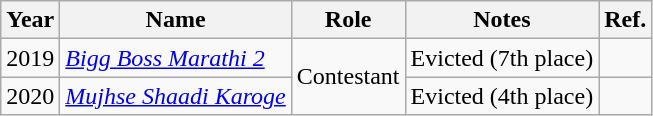<table class="wikitable">
<tr>
<th>Year</th>
<th>Name</th>
<th>Role</th>
<th>Notes</th>
<th>Ref.</th>
</tr>
<tr>
<td>2019</td>
<td><em><a href='#'>Bigg Boss Marathi 2</a></em></td>
<td rowspan="2">Contestant</td>
<td>Evicted (7th place)</td>
<td style="text-align:center;"></td>
</tr>
<tr>
<td>2020</td>
<td><em><a href='#'>Mujhse Shaadi Karoge</a></em></td>
<td>Evicted (4th place)</td>
<td style="text-align:center;"></td>
</tr>
</table>
